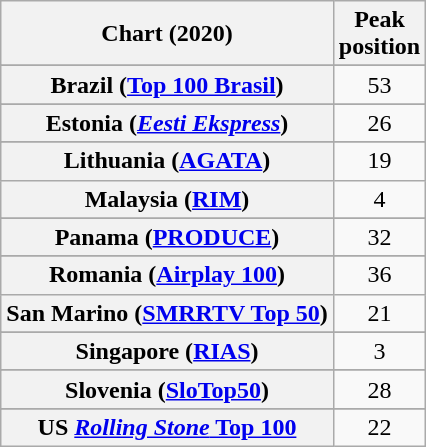<table class="wikitable sortable plainrowheaders" style="text-align:center">
<tr>
<th scope="col">Chart (2020)</th>
<th scope="col">Peak<br>position</th>
</tr>
<tr>
</tr>
<tr>
</tr>
<tr>
</tr>
<tr>
</tr>
<tr>
<th scope="row">Brazil (<a href='#'>Top 100 Brasil</a>)</th>
<td>53</td>
</tr>
<tr>
</tr>
<tr>
</tr>
<tr>
</tr>
<tr>
</tr>
<tr>
</tr>
<tr>
</tr>
<tr>
<th scope="row">Estonia (<em><a href='#'>Eesti Ekspress</a></em>)</th>
<td>26</td>
</tr>
<tr>
</tr>
<tr>
</tr>
<tr>
</tr>
<tr>
</tr>
<tr>
</tr>
<tr>
</tr>
<tr>
</tr>
<tr>
</tr>
<tr>
<th scope="row">Lithuania (<a href='#'>AGATA</a>)</th>
<td>19</td>
</tr>
<tr>
<th scope="row">Malaysia (<a href='#'>RIM</a>)</th>
<td>4</td>
</tr>
<tr>
</tr>
<tr>
</tr>
<tr>
</tr>
<tr>
</tr>
<tr>
<th scope="row">Panama (<a href='#'>PRODUCE</a>)</th>
<td>32</td>
</tr>
<tr>
</tr>
<tr>
<th scope="row">Romania (<a href='#'>Airplay 100</a>)</th>
<td>36</td>
</tr>
<tr>
<th scope="row">San Marino (<a href='#'>SMRRTV Top 50</a>)</th>
<td>21</td>
</tr>
<tr>
</tr>
<tr>
<th scope="row">Singapore (<a href='#'>RIAS</a>)</th>
<td>3</td>
</tr>
<tr>
</tr>
<tr>
</tr>
<tr>
<th scope="row">Slovenia (<a href='#'>SloTop50</a>)</th>
<td>28</td>
</tr>
<tr>
</tr>
<tr>
</tr>
<tr>
</tr>
<tr>
</tr>
<tr>
</tr>
<tr>
</tr>
<tr>
</tr>
<tr>
<th scope="row">US <a href='#'><em>Rolling Stone</em> Top 100</a></th>
<td>22</td>
</tr>
</table>
